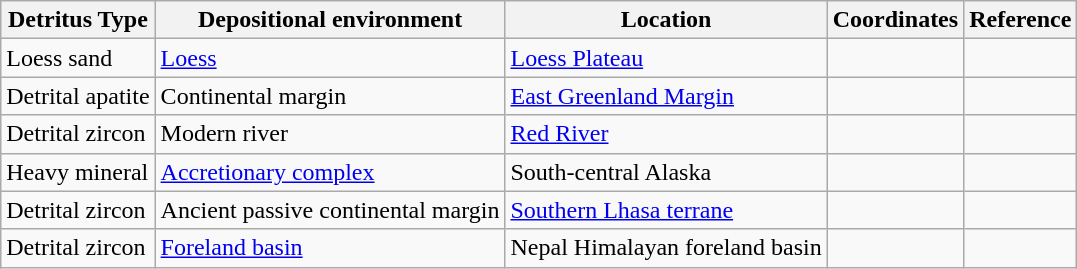<table class="wikitable">
<tr>
<th>Detritus Type</th>
<th>Depositional environment</th>
<th>Location</th>
<th>Coordinates</th>
<th>Reference</th>
</tr>
<tr>
<td>Loess sand</td>
<td><a href='#'>Loess</a></td>
<td><a href='#'>Loess Plateau</a></td>
<td></td>
<td></td>
</tr>
<tr>
<td>Detrital apatite</td>
<td>Continental margin</td>
<td><a href='#'>East Greenland Margin</a></td>
<td></td>
<td></td>
</tr>
<tr>
<td>Detrital zircon</td>
<td>Modern river</td>
<td><a href='#'>Red River</a></td>
<td></td>
<td></td>
</tr>
<tr>
<td>Heavy mineral</td>
<td><a href='#'>Accretionary complex</a></td>
<td>South-central Alaska</td>
<td></td>
<td></td>
</tr>
<tr>
<td>Detrital zircon</td>
<td>Ancient passive continental margin</td>
<td><a href='#'>Southern Lhasa terrane</a></td>
<td></td>
<td></td>
</tr>
<tr>
<td>Detrital zircon</td>
<td><a href='#'>Foreland basin</a></td>
<td>Nepal Himalayan foreland basin</td>
<td></td>
<td></td>
</tr>
</table>
